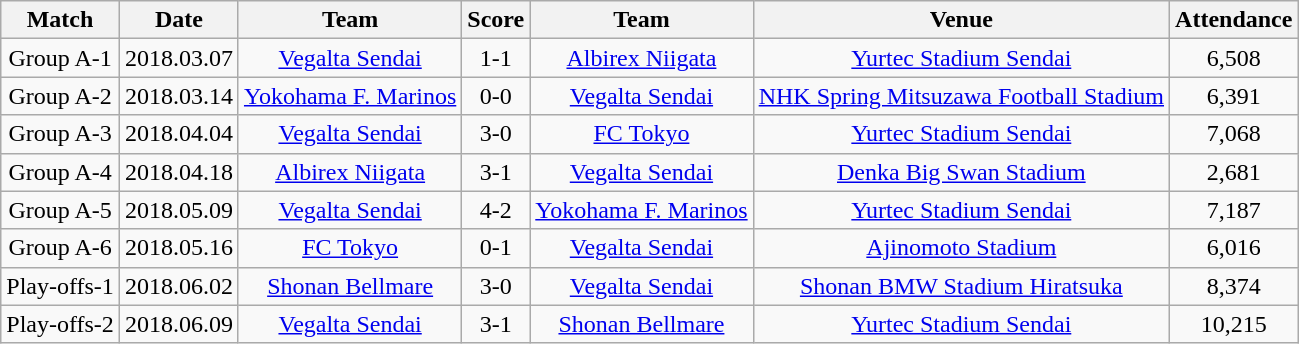<table class="wikitable" style="text-align:center;">
<tr>
<th>Match</th>
<th>Date</th>
<th>Team</th>
<th>Score</th>
<th>Team</th>
<th>Venue</th>
<th>Attendance</th>
</tr>
<tr>
<td>Group A-1</td>
<td>2018.03.07</td>
<td><a href='#'>Vegalta Sendai</a></td>
<td>1-1</td>
<td><a href='#'>Albirex Niigata</a></td>
<td><a href='#'>Yurtec Stadium Sendai</a></td>
<td>6,508</td>
</tr>
<tr>
<td>Group A-2</td>
<td>2018.03.14</td>
<td><a href='#'>Yokohama F. Marinos</a></td>
<td>0-0</td>
<td><a href='#'>Vegalta Sendai</a></td>
<td><a href='#'>NHK Spring Mitsuzawa Football Stadium</a></td>
<td>6,391</td>
</tr>
<tr>
<td>Group A-3</td>
<td>2018.04.04</td>
<td><a href='#'>Vegalta Sendai</a></td>
<td>3-0</td>
<td><a href='#'>FC Tokyo</a></td>
<td><a href='#'>Yurtec Stadium Sendai</a></td>
<td>7,068</td>
</tr>
<tr>
<td>Group A-4</td>
<td>2018.04.18</td>
<td><a href='#'>Albirex Niigata</a></td>
<td>3-1</td>
<td><a href='#'>Vegalta Sendai</a></td>
<td><a href='#'>Denka Big Swan Stadium</a></td>
<td>2,681</td>
</tr>
<tr>
<td>Group A-5</td>
<td>2018.05.09</td>
<td><a href='#'>Vegalta Sendai</a></td>
<td>4-2</td>
<td><a href='#'>Yokohama F. Marinos</a></td>
<td><a href='#'>Yurtec Stadium Sendai</a></td>
<td>7,187</td>
</tr>
<tr>
<td>Group A-6</td>
<td>2018.05.16</td>
<td><a href='#'>FC Tokyo</a></td>
<td>0-1</td>
<td><a href='#'>Vegalta Sendai</a></td>
<td><a href='#'>Ajinomoto Stadium</a></td>
<td>6,016</td>
</tr>
<tr>
<td>Play-offs-1</td>
<td>2018.06.02</td>
<td><a href='#'>Shonan Bellmare</a></td>
<td>3-0</td>
<td><a href='#'>Vegalta Sendai</a></td>
<td><a href='#'>Shonan BMW Stadium Hiratsuka</a></td>
<td>8,374</td>
</tr>
<tr>
<td>Play-offs-2</td>
<td>2018.06.09</td>
<td><a href='#'>Vegalta Sendai</a></td>
<td>3-1</td>
<td><a href='#'>Shonan Bellmare</a></td>
<td><a href='#'>Yurtec Stadium Sendai</a></td>
<td>10,215</td>
</tr>
</table>
